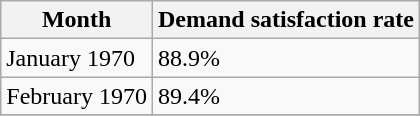<table class="wikitable">
<tr>
<th>Month</th>
<th>Demand satisfaction rate</th>
</tr>
<tr>
<td>January 1970</td>
<td>88.9%</td>
</tr>
<tr>
<td>February 1970</td>
<td>89.4%</td>
</tr>
<tr>
</tr>
</table>
